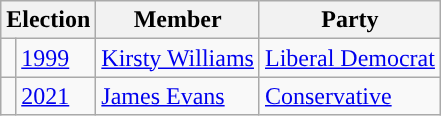<table class="wikitable">
<tr>
<th colspan="2">Election</th>
<th>Member</th>
<th>Party</th>
</tr>
<tr>
<td style="background-color: "></td>
<td><a href='#'>1999</a></td>
<td><a href='#'>Kirsty Williams</a></td>
<td><a href='#'>Liberal Democrat</a></td>
</tr>
<tr>
<td style="background-color: "></td>
<td><a href='#'>2021</a></td>
<td><a href='#'>James Evans</a></td>
<td><a href='#'>Conservative</a></td>
</tr>
</table>
